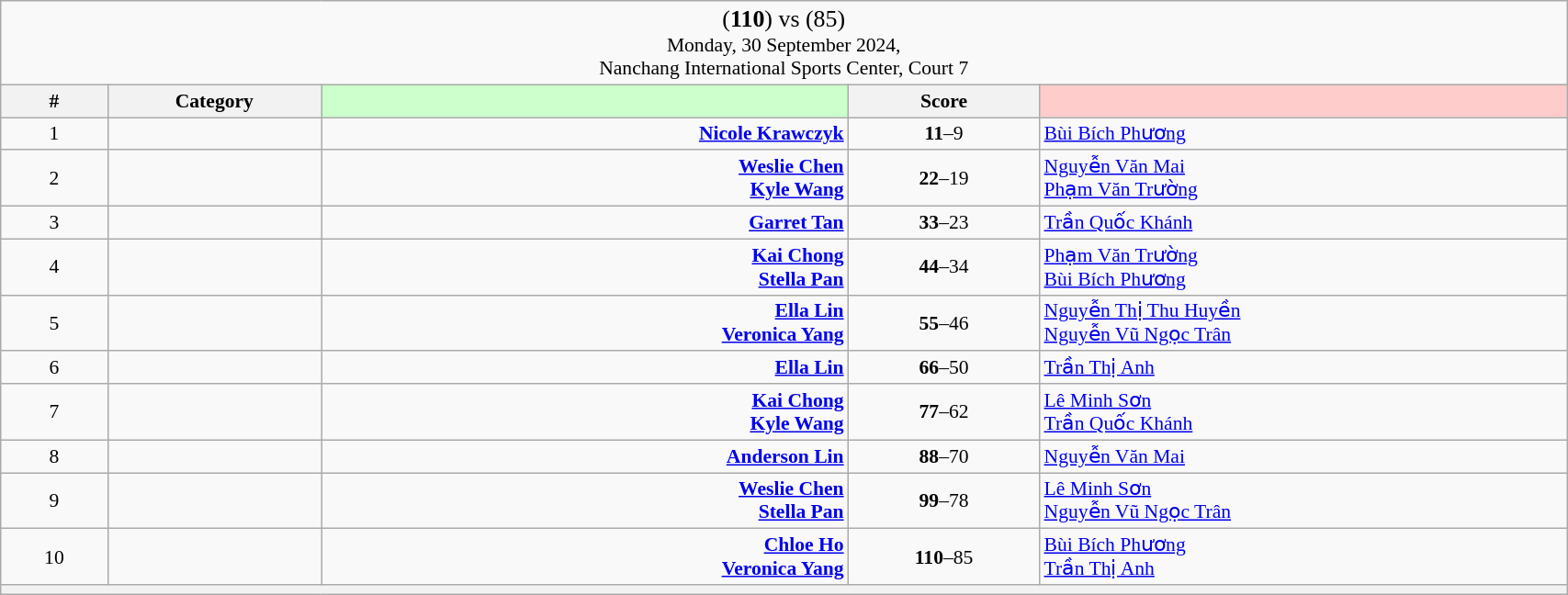<table class="wikitable mw-collapsible mw-collapsed" style="font-size:90%; text-align:center" width="90%">
<tr>
<td colspan="5"><big>(<strong>110</strong>) <strong></strong> vs  (85)</big><br>Monday, 30 September 2024, <br>Nanchang International Sports Center, Court 7</td>
</tr>
<tr>
<th width="25">#</th>
<th width="50">Category</th>
<th style="background-color:#CCFFCC" width="150"></th>
<th width="50">Score<br></th>
<th style="background-color:#FFCCCC" width="150"></th>
</tr>
<tr>
<td>1</td>
<td></td>
<td align="right"><strong><a href='#'>Nicole Krawczyk</a> </strong></td>
<td><strong>11</strong>–9<br></td>
<td align="left"> <a href='#'>Bùi Bích Phương</a></td>
</tr>
<tr>
<td>2</td>
<td></td>
<td align="right"><strong><a href='#'>Weslie Chen</a> <br><a href='#'>Kyle Wang</a> </strong></td>
<td><strong>22</strong>–19<br></td>
<td align="left"> <a href='#'>Nguyễn Văn Mai</a><br> <a href='#'>Phạm Văn Trường</a></td>
</tr>
<tr>
<td>3</td>
<td></td>
<td align="right"><strong><a href='#'>Garret Tan</a> </strong></td>
<td><strong>33</strong>–23<br></td>
<td align="left"> <a href='#'>Trần Quốc Khánh</a></td>
</tr>
<tr>
<td>4</td>
<td></td>
<td align="right"><strong><a href='#'>Kai Chong</a> <br><a href='#'>Stella Pan</a> </strong></td>
<td><strong>44</strong>–34<br></td>
<td align="left"> <a href='#'>Phạm Văn Trường</a><br> <a href='#'>Bùi Bích Phương</a></td>
</tr>
<tr>
<td>5</td>
<td></td>
<td align="right"><strong><a href='#'>Ella Lin</a> <br><a href='#'>Veronica Yang</a> </strong></td>
<td><strong>55</strong>–46<br></td>
<td align="left"> <a href='#'>Nguyễn Thị Thu Huyền</a><br> <a href='#'>Nguyễn Vũ Ngọc Trân</a></td>
</tr>
<tr>
<td>6</td>
<td></td>
<td align="right"><strong><a href='#'>Ella Lin</a> </strong></td>
<td><strong>66</strong>–50<br></td>
<td align="left"> <a href='#'>Trần Thị Anh</a></td>
</tr>
<tr>
<td>7</td>
<td></td>
<td align="right"><strong><a href='#'>Kai Chong</a> <br><a href='#'>Kyle Wang</a> </strong></td>
<td><strong>77</strong>–62<br></td>
<td align="left"> <a href='#'>Lê Minh Sơn</a><br> <a href='#'>Trần Quốc Khánh</a></td>
</tr>
<tr>
<td>8</td>
<td></td>
<td align="right"><strong><a href='#'>Anderson Lin</a> </strong></td>
<td><strong>88</strong>–70<br></td>
<td align="left"> <a href='#'>Nguyễn Văn Mai</a></td>
</tr>
<tr>
<td>9</td>
<td></td>
<td align="right"><strong><a href='#'>Weslie Chen</a> <br><a href='#'>Stella Pan</a> </strong></td>
<td><strong>99</strong>–78<br></td>
<td align="left"> <a href='#'>Lê Minh Sơn</a><br> <a href='#'>Nguyễn Vũ Ngọc Trân</a></td>
</tr>
<tr>
<td>10</td>
<td></td>
<td align="right"><strong><a href='#'>Chloe Ho</a> <br><a href='#'>Veronica Yang</a> </strong></td>
<td><strong>110</strong>–85<br></td>
<td align="left"> <a href='#'>Bùi Bích Phương</a><br> <a href='#'>Trần Thị Anh</a></td>
</tr>
<tr>
<th colspan="5"></th>
</tr>
</table>
